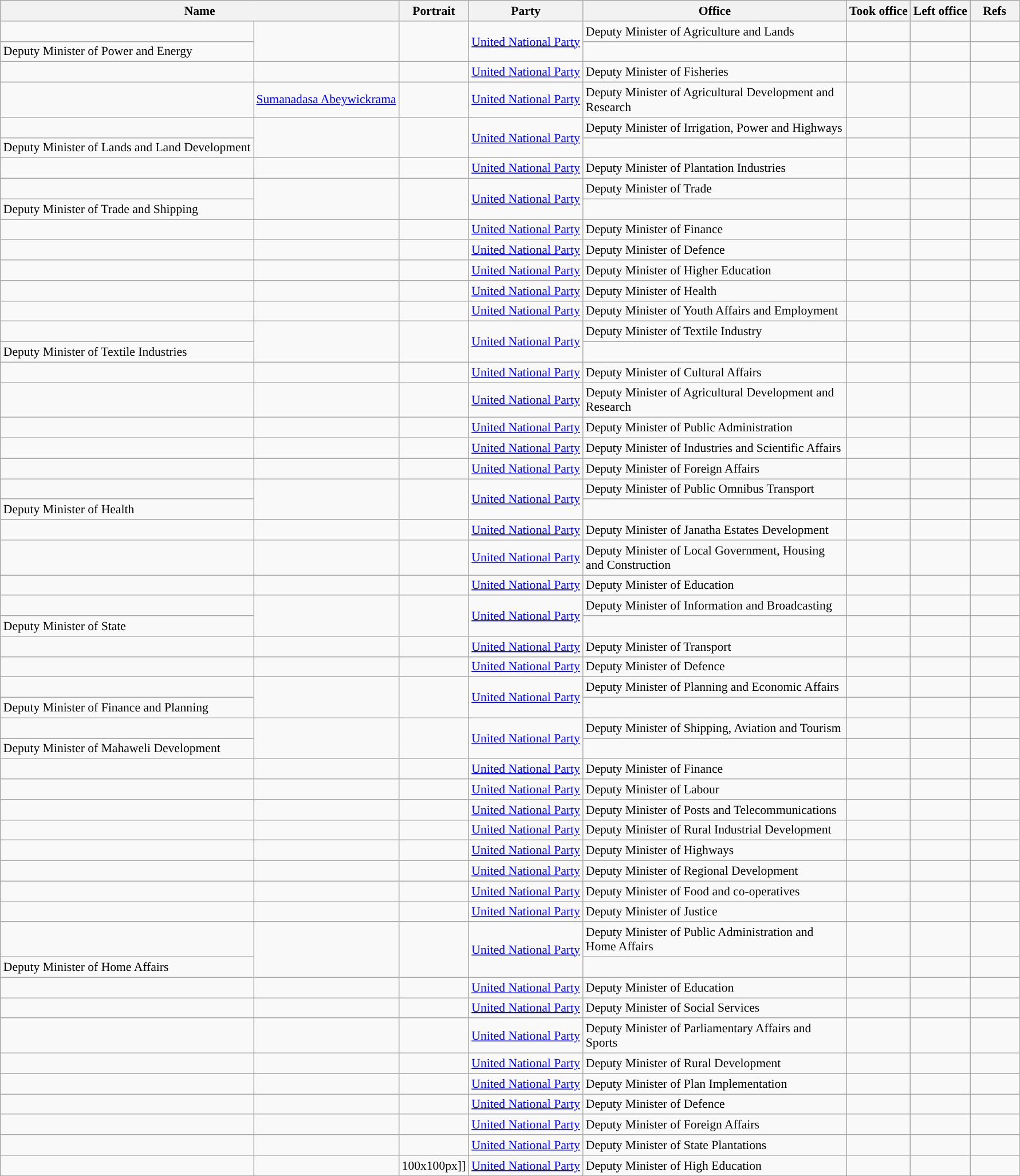<table class="wikitable plainrowheaders sortable" style="font-size:90%; text-align:left;">
<tr>
<th scope=col colspan="2">Name</th>
<th scope=col class=unsortable>Portrait</th>
<th scope=col>Party</th>
<th scope=col width=300px>Office</th>
<th scope=col>Took office</th>
<th scope=col>Left office</th>
<th scope=col width=50px class=unsortable>Refs</th>
</tr>
<tr>
<td !align="center" style="background:"></td>
<td rowspan=2></td>
<td align=center rowspan=2></td>
<td rowspan=2><a href='#'>United National Party</a></td>
<td>Deputy Minister of Agriculture and Lands</td>
<td align=center></td>
<td></td>
<td align=center></td>
</tr>
<tr>
<td>Deputy Minister of Power and Energy</td>
<td align=center></td>
<td></td>
<td align=center></td>
</tr>
<tr>
<td !align="center" style="background:"></td>
<td></td>
<td align=center></td>
<td><a href='#'>United National Party</a></td>
<td>Deputy Minister of Fisheries</td>
<td align=center></td>
<td></td>
<td align=center></td>
</tr>
<tr>
<td !align="center" style="background:"></td>
<td><a href='#'>Sumanadasa Abeywickrama</a></td>
<td align="center"></td>
<td><a href='#'>United National Party</a></td>
<td>Deputy Minister of Agricultural Development and Research</td>
<td></td>
<td></td>
<td align=center></td>
</tr>
<tr>
<td !align="center" style="background:"></td>
<td rowspan=2></td>
<td align=center rowspan=2></td>
<td rowspan=2><a href='#'>United National Party</a></td>
<td>Deputy Minister of Irrigation, Power and Highways</td>
<td align=center></td>
<td></td>
<td align=center></td>
</tr>
<tr>
<td>Deputy Minister of Lands and Land Development</td>
<td align=center></td>
<td></td>
<td align=center></td>
</tr>
<tr>
<td !align="center" style="background:"></td>
<td></td>
<td align=center></td>
<td><a href='#'>United National Party</a></td>
<td>Deputy Minister of Plantation Industries</td>
<td align=center></td>
<td></td>
<td align=center></td>
</tr>
<tr>
<td !align="center" style="background:"></td>
<td rowspan=2></td>
<td align=center rowspan=2></td>
<td rowspan=2><a href='#'>United National Party</a></td>
<td>Deputy Minister of Trade</td>
<td align=center></td>
<td></td>
<td align=center></td>
</tr>
<tr>
<td>Deputy Minister of Trade and Shipping</td>
<td align=center></td>
<td></td>
<td align=center></td>
</tr>
<tr>
<td !align="center" style="background:"></td>
<td></td>
<td align=center></td>
<td><a href='#'>United National Party</a></td>
<td>Deputy Minister of Finance</td>
<td align=center></td>
<td align=center></td>
<td align=center></td>
</tr>
<tr>
<td !align="center" style="background:"></td>
<td></td>
<td align=center></td>
<td><a href='#'>United National Party</a></td>
<td>Deputy Minister of Defence</td>
<td align=center></td>
<td></td>
<td align=center></td>
</tr>
<tr>
<td !align="center" style="background:"></td>
<td></td>
<td align=center></td>
<td><a href='#'>United National Party</a></td>
<td>Deputy Minister of Higher Education</td>
<td></td>
<td></td>
<td align=center></td>
</tr>
<tr>
<td !align="center" style="background:"></td>
<td></td>
<td align=center></td>
<td><a href='#'>United National Party</a></td>
<td>Deputy Minister of Health</td>
<td align=center></td>
<td></td>
<td align=center></td>
</tr>
<tr>
<td !align="center" style="background:"></td>
<td></td>
<td align=center></td>
<td><a href='#'>United National Party</a></td>
<td>Deputy Minister of Youth Affairs and Employment</td>
<td></td>
<td></td>
<td align=center></td>
</tr>
<tr>
<td !align="center" style="background:"></td>
<td rowspan=2></td>
<td align=center rowspan=2></td>
<td rowspan=2><a href='#'>United National Party</a></td>
<td>Deputy Minister of Textile Industry</td>
<td align=center></td>
<td></td>
<td align=center></td>
</tr>
<tr>
<td>Deputy Minister of Textile Industries</td>
<td align=center></td>
<td></td>
<td align=center></td>
</tr>
<tr>
<td !align="center" style="background:"></td>
<td></td>
<td align=center></td>
<td><a href='#'>United National Party</a></td>
<td>Deputy Minister of Cultural Affairs</td>
<td align=center></td>
<td></td>
<td align=center></td>
</tr>
<tr>
<td !align="center" style="background:"></td>
<td></td>
<td align=center></td>
<td><a href='#'>United National Party</a></td>
<td>Deputy Minister of Agricultural Development and Research</td>
<td></td>
<td></td>
<td align=center></td>
</tr>
<tr>
<td !align="center" style="background:"></td>
<td></td>
<td align=center></td>
<td><a href='#'>United National Party</a></td>
<td>Deputy Minister of Public Administration</td>
<td align=center></td>
<td></td>
<td align=center></td>
</tr>
<tr>
<td !align="center" style="background:"></td>
<td></td>
<td align=center></td>
<td><a href='#'>United National Party</a></td>
<td>Deputy Minister of Industries and Scientific Affairs</td>
<td align=center></td>
<td></td>
<td align=center></td>
</tr>
<tr>
<td !align="center" style="background:"></td>
<td></td>
<td align=center></td>
<td><a href='#'>United National Party</a></td>
<td>Deputy Minister of Foreign Affairs</td>
<td></td>
<td></td>
<td align=center></td>
</tr>
<tr>
<td !align="center" style="background:"></td>
<td rowspan=2></td>
<td align=center rowspan=2></td>
<td rowspan=2><a href='#'>United National Party</a></td>
<td>Deputy Minister of Public Omnibus Transport</td>
<td></td>
<td></td>
<td align=center></td>
</tr>
<tr>
<td>Deputy Minister of Health</td>
<td align=center></td>
<td></td>
<td align=center></td>
</tr>
<tr>
<td !align="center" style="background:"></td>
<td></td>
<td align=center></td>
<td><a href='#'>United National Party</a></td>
<td>Deputy Minister of Janatha Estates Development</td>
<td align=center></td>
<td></td>
<td align=center></td>
</tr>
<tr>
<td !align="center" style="background:"></td>
<td></td>
<td align=center></td>
<td><a href='#'>United National Party</a></td>
<td>Deputy Minister of Local Government, Housing and Construction</td>
<td align=center></td>
<td></td>
<td align=center></td>
</tr>
<tr>
<td !align="center" style="background:"></td>
<td></td>
<td align=center></td>
<td><a href='#'>United National Party</a></td>
<td>Deputy Minister of Education</td>
<td align=center></td>
<td></td>
<td align=center></td>
</tr>
<tr>
<td !align="center" style="background:"></td>
<td rowspan=2></td>
<td align=center rowspan=2></td>
<td rowspan=2><a href='#'>United National Party</a></td>
<td>Deputy Minister of Information and Broadcasting</td>
<td align=center></td>
<td></td>
<td align=center></td>
</tr>
<tr>
<td>Deputy Minister of State</td>
<td align=center></td>
<td></td>
<td align=center></td>
</tr>
<tr>
<td !align="center" style="background:"></td>
<td></td>
<td align=center></td>
<td><a href='#'>United National Party</a></td>
<td>Deputy Minister of Transport</td>
<td align=center></td>
<td></td>
<td align=center></td>
</tr>
<tr>
<td !align="center" style="background:"></td>
<td></td>
<td align=center></td>
<td><a href='#'>United National Party</a></td>
<td>Deputy Minister of Defence</td>
<td></td>
<td></td>
<td align=center></td>
</tr>
<tr>
<td !align="center" style="background:"></td>
<td rowspan=2></td>
<td align=center rowspan=2></td>
<td rowspan=2><a href='#'>United National Party</a></td>
<td>Deputy Minister of Planning and Economic Affairs</td>
<td align=center></td>
<td></td>
<td align=center></td>
</tr>
<tr>
<td>Deputy Minister of Finance and Planning</td>
<td align=center></td>
<td align=center></td>
<td align=center></td>
</tr>
<tr>
<td !align="center" style="background:"></td>
<td rowspan=2></td>
<td align=center rowspan=2></td>
<td rowspan=2><a href='#'>United National Party</a></td>
<td>Deputy Minister of Shipping, Aviation and Tourism</td>
<td align=center></td>
<td></td>
<td align=center></td>
</tr>
<tr>
<td>Deputy Minister of Mahaweli Development</td>
<td align=center></td>
<td></td>
<td align=center></td>
</tr>
<tr>
<td !align="center" style="background:"></td>
<td></td>
<td align=center></td>
<td><a href='#'>United National Party</a></td>
<td>Deputy Minister of Finance</td>
<td align=center></td>
<td align=center></td>
<td align=center></td>
</tr>
<tr>
<td !align="center" style="background:"></td>
<td></td>
<td align=center></td>
<td><a href='#'>United National Party</a></td>
<td>Deputy Minister of Labour</td>
<td align=center></td>
<td></td>
<td align=center></td>
</tr>
<tr>
<td !align="center" style="background:"></td>
<td></td>
<td align=center></td>
<td><a href='#'>United National Party</a></td>
<td>Deputy Minister of Posts and Telecommunications</td>
<td align=center></td>
<td></td>
<td align=center></td>
</tr>
<tr>
<td !align="center" style="background:"></td>
<td></td>
<td align=center></td>
<td><a href='#'>United National Party</a></td>
<td>Deputy Minister of Rural Industrial Development</td>
<td></td>
<td></td>
<td align=center></td>
</tr>
<tr>
<td !align="center" style="background:"></td>
<td></td>
<td align=center></td>
<td><a href='#'>United National Party</a></td>
<td>Deputy Minister of Highways</td>
<td></td>
<td></td>
<td align=center></td>
</tr>
<tr>
<td !align="center" style="background:"></td>
<td></td>
<td align=center></td>
<td><a href='#'>United National Party</a></td>
<td>Deputy Minister of Regional Development</td>
<td></td>
<td></td>
<td align=center></td>
</tr>
<tr>
<td !align="center" style="background:"></td>
<td></td>
<td align=center></td>
<td><a href='#'>United National Party</a></td>
<td>Deputy Minister of Food and co-operatives</td>
<td align=center></td>
<td></td>
<td align=center></td>
</tr>
<tr>
<td !align="center" style="background:"></td>
<td></td>
<td align=center></td>
<td><a href='#'>United National Party</a></td>
<td>Deputy Minister of Justice</td>
<td align=center></td>
<td></td>
<td align=center></td>
</tr>
<tr>
<td !align="center" style="background:"></td>
<td rowspan=2></td>
<td align=center rowspan=2></td>
<td rowspan=2><a href='#'>United National Party</a></td>
<td>Deputy Minister of Public Administration and Home Affairs</td>
<td align=center></td>
<td></td>
<td align=center></td>
</tr>
<tr>
<td>Deputy Minister of Home Affairs</td>
<td align=center></td>
<td></td>
<td align=center></td>
</tr>
<tr>
<td !align="center" style="background:"></td>
<td></td>
<td align=center></td>
<td><a href='#'>United National Party</a></td>
<td>Deputy Minister of Education</td>
<td></td>
<td></td>
<td align=center></td>
</tr>
<tr>
<td !align="center" style="background:"></td>
<td></td>
<td align=center></td>
<td><a href='#'>United National Party</a></td>
<td>Deputy Minister of Social Services</td>
<td align=center></td>
<td></td>
<td align=center></td>
</tr>
<tr>
<td !align="center" style="background:"></td>
<td></td>
<td align=center></td>
<td><a href='#'>United National Party</a></td>
<td>Deputy Minister of Parliamentary Affairs and Sports</td>
<td align=center></td>
<td></td>
<td align=center></td>
</tr>
<tr>
<td !align="center" style="background:"></td>
<td></td>
<td align=center></td>
<td><a href='#'>United National Party</a></td>
<td>Deputy Minister of Rural Development</td>
<td></td>
<td></td>
<td align=center></td>
</tr>
<tr>
<td !align="center" style="background:"></td>
<td></td>
<td align=center></td>
<td><a href='#'>United National Party</a></td>
<td>Deputy Minister of Plan Implementation</td>
<td align=center></td>
<td></td>
<td align=center></td>
</tr>
<tr>
<td !align="center" style="background:"></td>
<td></td>
<td align=center></td>
<td><a href='#'>United National Party</a></td>
<td>Deputy Minister of Defence</td>
<td align=center></td>
<td></td>
<td align=center></td>
</tr>
<tr>
<td !align="center" style="background:"></td>
<td></td>
<td align=center></td>
<td><a href='#'>United National Party</a></td>
<td>Deputy Minister of Foreign Affairs</td>
<td align=center></td>
<td></td>
<td align=center></td>
</tr>
<tr>
<td !align="center" style="background:"></td>
<td></td>
<td align=center></td>
<td><a href='#'>United National Party</a></td>
<td>Deputy Minister of State Plantations</td>
<td></td>
<td></td>
<td align=center></td>
</tr>
<tr>
<td !align="center" style="background:"></td>
<td></td>
<td align=center>100x100px]]</td>
<td><a href='#'>United National Party</a></td>
<td>Deputy Minister of High Education</td>
<td align=center></td>
<td></td>
<td align=center></td>
</tr>
</table>
